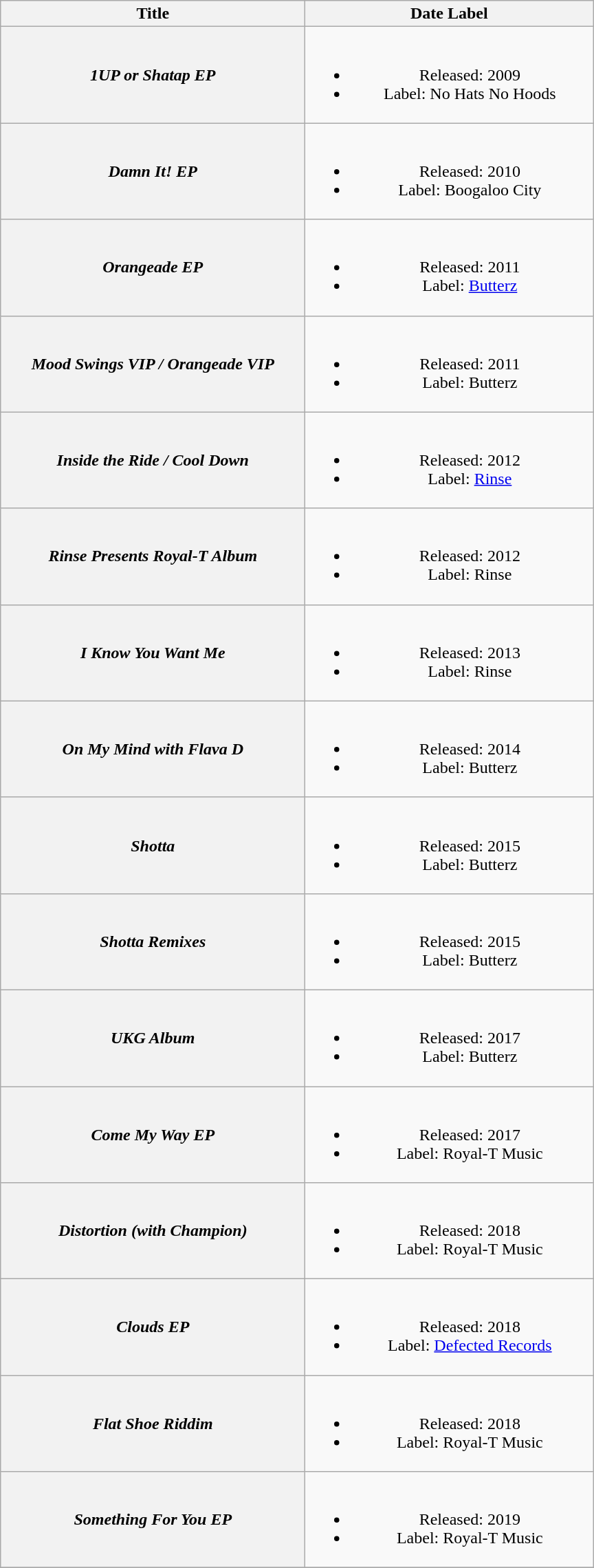<table class="wikitable" style="text-align:center;">
<tr>
<th scope="col" style="width:18em;">Title</th>
<th scope="col" style="width:17em;">Date Label</th>
</tr>
<tr>
<th scope="row"><strong><em>1UP or Shatap EP</em></strong></th>
<td><br><ul><li>Released: 2009</li><li>Label: No Hats No Hoods</li></ul></td>
</tr>
<tr>
<th scope="row"><strong><em>Damn It! EP</em></strong></th>
<td><br><ul><li>Released: 2010</li><li>Label: Boogaloo City</li></ul></td>
</tr>
<tr>
<th scope="row"><strong><em>Orangeade EP </em></strong></th>
<td><br><ul><li>Released: 2011</li><li>Label: <a href='#'>Butterz</a></li></ul></td>
</tr>
<tr>
<th scope="row"><strong><em>Mood Swings VIP / Orangeade VIP</em></strong></th>
<td><br><ul><li>Released: 2011</li><li>Label: Butterz</li></ul></td>
</tr>
<tr>
<th scope="row"><strong><em>Inside the Ride / Cool Down</em></strong></th>
<td><br><ul><li>Released: 2012</li><li>Label: <a href='#'>Rinse</a></li></ul></td>
</tr>
<tr>
<th scope="row"><strong><em>Rinse Presents Royal-T Album</em></strong></th>
<td><br><ul><li>Released: 2012</li><li>Label: Rinse</li></ul></td>
</tr>
<tr>
<th scope="row"><strong><em>I Know You Want Me</em></strong></th>
<td><br><ul><li>Released: 2013</li><li>Label: Rinse</li></ul></td>
</tr>
<tr>
<th scope="row"><strong><em>On My Mind with Flava D</em></strong></th>
<td><br><ul><li>Released: 2014</li><li>Label: Butterz</li></ul></td>
</tr>
<tr>
<th scope="row"><strong><em>Shotta</em></strong></th>
<td><br><ul><li>Released: 2015</li><li>Label: Butterz</li></ul></td>
</tr>
<tr>
<th scope="row"><strong><em>Shotta Remixes</em></strong></th>
<td><br><ul><li>Released: 2015</li><li>Label: Butterz</li></ul></td>
</tr>
<tr>
<th scope="row"><strong><em>UKG Album</em></strong></th>
<td><br><ul><li>Released: 2017</li><li>Label: Butterz</li></ul></td>
</tr>
<tr>
<th scope="row"><strong><em>Come My Way EP</em></strong></th>
<td><br><ul><li>Released: 2017</li><li>Label: Royal-T Music</li></ul></td>
</tr>
<tr>
<th scope="row"><strong><em>Distortion (with Champion)</em></strong></th>
<td><br><ul><li>Released: 2018</li><li>Label: Royal-T Music</li></ul></td>
</tr>
<tr>
<th scope="row"><strong><em>Clouds EP</em></strong></th>
<td><br><ul><li>Released: 2018</li><li>Label: <a href='#'>Defected Records</a></li></ul></td>
</tr>
<tr>
<th scope="row"><strong><em>Flat Shoe Riddim</em></strong></th>
<td><br><ul><li>Released: 2018</li><li>Label: Royal-T Music</li></ul></td>
</tr>
<tr>
<th scope="row"><strong><em>Something For You EP</em></strong></th>
<td><br><ul><li>Released: 2019</li><li>Label: Royal-T Music</li></ul></td>
</tr>
<tr>
</tr>
</table>
